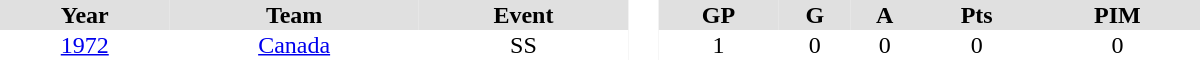<table border="0" cellpadding="1" cellspacing="0" style="text-align:center; width:50em">
<tr ALIGN="center" bgcolor="#e0e0e0">
<th>Year</th>
<th>Team</th>
<th>Event</th>
<th rowspan="99" bgcolor="#ffffff"> </th>
<th>GP</th>
<th>G</th>
<th>A</th>
<th>Pts</th>
<th>PIM</th>
</tr>
<tr>
<td><a href='#'>1972</a></td>
<td><a href='#'>Canada</a></td>
<td>SS</td>
<td>1</td>
<td>0</td>
<td>0</td>
<td>0</td>
<td>0</td>
</tr>
</table>
